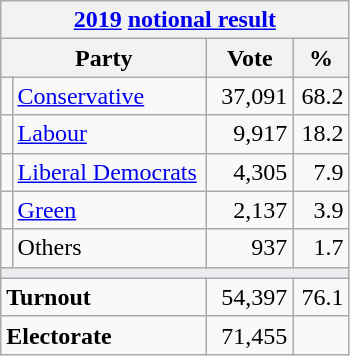<table class="wikitable">
<tr>
<th colspan="4"><a href='#'>2019</a> <a href='#'>notional result</a></th>
</tr>
<tr>
<th bgcolor="#DDDDFF" width="130px" colspan="2">Party</th>
<th bgcolor="#DDDDFF" width="50px">Vote</th>
<th bgcolor="#DDDDFF" width="30px">%</th>
</tr>
<tr>
<td></td>
<td><a href='#'>Conservative</a></td>
<td align=right>37,091</td>
<td align=right>68.2</td>
</tr>
<tr>
<td></td>
<td><a href='#'>Labour</a></td>
<td align=right>9,917</td>
<td align=right>18.2</td>
</tr>
<tr>
<td></td>
<td><a href='#'>Liberal Democrats</a></td>
<td align=right>4,305</td>
<td align=right>7.9</td>
</tr>
<tr>
<td></td>
<td><a href='#'>Green</a></td>
<td align=right>2,137</td>
<td align=right>3.9</td>
</tr>
<tr>
<td></td>
<td>Others</td>
<td align=right>937</td>
<td align=right>1.7</td>
</tr>
<tr>
<td colspan="4" bgcolor="#EAECF0"></td>
</tr>
<tr>
<td colspan="2"><strong>Turnout</strong></td>
<td align=right>54,397</td>
<td align=right>76.1</td>
</tr>
<tr>
<td colspan="2"><strong>Electorate</strong></td>
<td align=right>71,455</td>
</tr>
</table>
